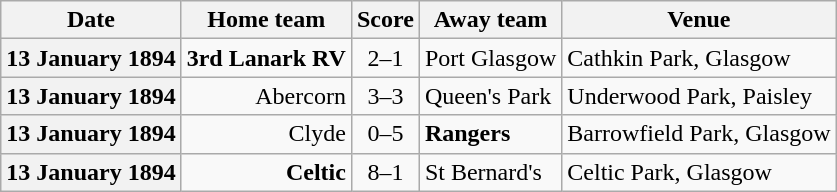<table class="wikitable football-result-list" style="max-width: 80em; text-align: center">
<tr>
<th scope="col">Date</th>
<th scope="col">Home team</th>
<th scope="col">Score</th>
<th scope="col">Away team</th>
<th scope="col">Venue</th>
</tr>
<tr>
<th scope="row">13 January 1894</th>
<td align=right><strong>3rd Lanark RV</strong></td>
<td>2–1</td>
<td align=left>Port Glasgow</td>
<td align=left>Cathkin Park, Glasgow</td>
</tr>
<tr>
<th scope="row">13 January 1894</th>
<td align=right>Abercorn</td>
<td>3–3</td>
<td align=left>Queen's Park</td>
<td align=left>Underwood Park, Paisley</td>
</tr>
<tr>
<th scope="row">13 January 1894</th>
<td align=right>Clyde</td>
<td>0–5</td>
<td align=left><strong>Rangers</strong></td>
<td align=left>Barrowfield Park, Glasgow</td>
</tr>
<tr>
<th scope="row">13 January 1894</th>
<td align=right><strong>Celtic</strong></td>
<td>8–1</td>
<td align=left>St Bernard's</td>
<td align=left>Celtic Park, Glasgow</td>
</tr>
</table>
